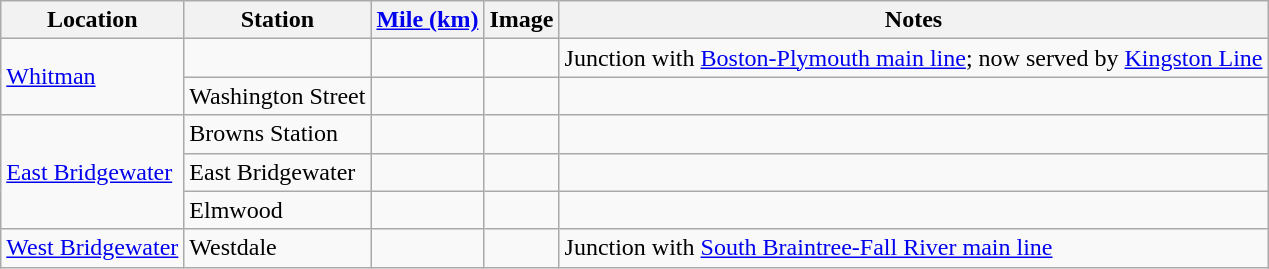<table class="wikitable">
<tr>
<th>Location</th>
<th>Station</th>
<th><a href='#'>Mile (km)</a></th>
<th>Image</th>
<th>Notes</th>
</tr>
<tr>
<td rowspan=2><a href='#'>Whitman</a></td>
<td></td>
<td></td>
<td></td>
<td>Junction with <a href='#'>Boston-Plymouth main line</a>; now served by <a href='#'>Kingston Line</a></td>
</tr>
<tr>
<td>Washington Street</td>
<td></td>
<td></td>
<td></td>
</tr>
<tr>
<td rowspan=3><a href='#'>East Bridgewater</a></td>
<td>Browns Station</td>
<td></td>
<td></td>
<td></td>
</tr>
<tr>
<td>East Bridgewater</td>
<td></td>
<td></td>
<td></td>
</tr>
<tr>
<td>Elmwood</td>
<td></td>
<td></td>
<td></td>
</tr>
<tr>
<td><a href='#'>West Bridgewater</a></td>
<td>Westdale</td>
<td></td>
<td></td>
<td>Junction with <a href='#'>South Braintree-Fall River main line</a></td>
</tr>
</table>
